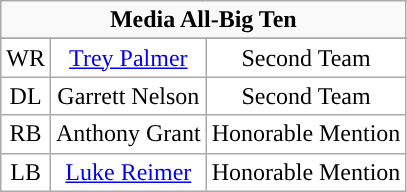<table class="wikitable sortable" style="text-align:center">
<tr>
<td colspan=3"><strong>Media All-Big Ten</strong></td>
</tr>
<tr>
</tr>
<tr>
</tr>
<tr style="text-align:center;">
<td style="background:white">WR</td>
<td style="background:white"><a href='#'>Trey Palmer</a></td>
<td style="background:white">Second Team</td>
</tr>
<tr style="text-align:center;">
<td style="background:white">DL</td>
<td style="background:white">Garrett Nelson</td>
<td style="background:white">Second Team</td>
</tr>
<tr style="text-align:center;">
<td style="background:white">RB</td>
<td style="background:white">Anthony Grant</td>
<td style="background:white">Honorable Mention</td>
</tr>
<tr style="text-align:center;">
<td style="background:white">LB</td>
<td style="background:white"><a href='#'>Luke Reimer</a></td>
<td style="background:white">Honorable Mention</td>
</tr>
</table>
